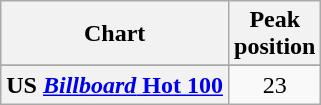<table class="wikitable sortable plainrowheaders" style="text-align:center">
<tr>
<th>Chart</th>
<th>Peak<br>position</th>
</tr>
<tr>
</tr>
<tr>
<th scope="row">US <a href='#'><em>Billboard</em> Hot 100</a></th>
<td>23</td>
</tr>
</table>
